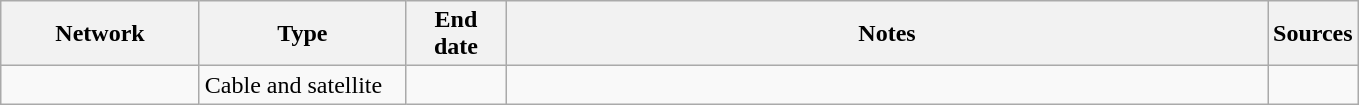<table class="wikitable">
<tr>
<th style="text-align:center; width:125px">Network</th>
<th style="text-align:center; width:130px">Type</th>
<th style="text-align:center; width:60px">End date</th>
<th style="text-align:center; width:500px">Notes</th>
<th style="text-align:center; width:30px">Sources</th>
</tr>
<tr>
<td><a href='#'></a></td>
<td>Cable and satellite</td>
<td></td>
<td></td>
<td></td>
</tr>
</table>
